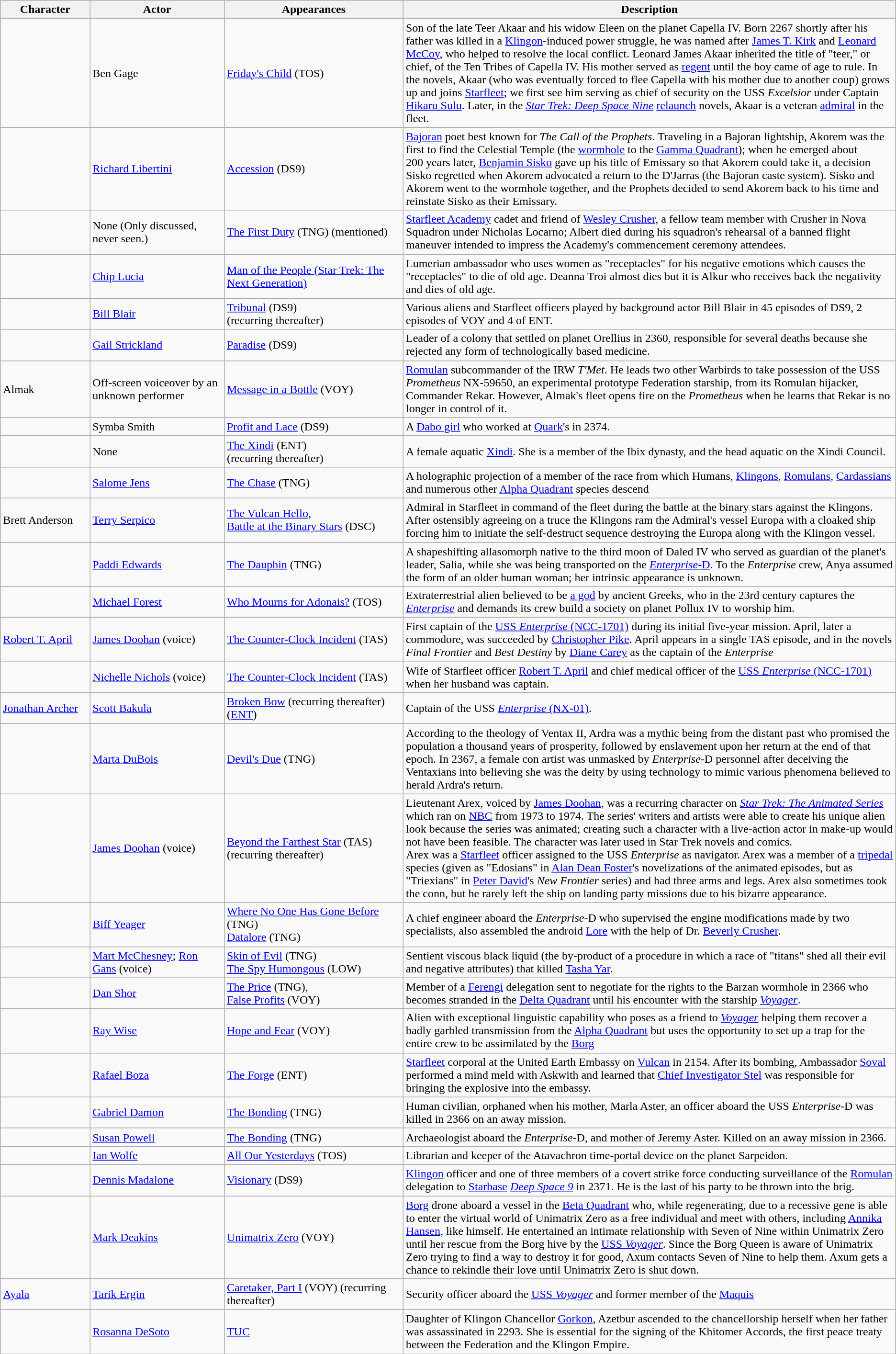<table class="wikitable">
<tr>
<th width="10%">Character</th>
<th width="15%">Actor</th>
<th width="20%">Appearances</th>
<th width="55%">Description</th>
</tr>
<tr>
<td></td>
<td>Ben Gage</td>
<td><a href='#'>Friday's Child</a> (TOS)</td>
<td>Son of the late Teer Akaar and his widow Eleen on the planet Capella IV. Born 2267 shortly after his father was killed in a <a href='#'>Klingon</a>-induced power struggle, he was named after <a href='#'>James T. Kirk</a> and <a href='#'>Leonard McCoy</a>, who helped to resolve the local conflict. Leonard James Akaar inherited the title of "teer," or chief, of the Ten Tribes of Capella IV. His mother served as <a href='#'>regent</a> until the boy came of age to rule. In the novels, Akaar (who was eventually forced to flee Capella with his mother due to another coup) grows up and joins <a href='#'>Starfleet</a>; we first see him serving as chief of security on the USS <em>Excelsior</em> under Captain <a href='#'>Hikaru Sulu</a>. Later, in the <em><a href='#'>Star Trek: Deep Space Nine</a></em> <a href='#'>relaunch</a> novels, Akaar is a veteran <a href='#'>admiral</a> in the fleet.</td>
</tr>
<tr>
<td></td>
<td><a href='#'>Richard Libertini</a></td>
<td><a href='#'>Accession</a> (DS9)</td>
<td><a href='#'>Bajoran</a> poet best known for <em>The Call of the Prophets</em>. Traveling in a Bajoran lightship, Akorem was the first to find the Celestial Temple (the <a href='#'>wormhole</a> to the <a href='#'>Gamma Quadrant</a>); when he emerged about 200 years later, <a href='#'>Benjamin Sisko</a> gave up his title of Emissary so that Akorem could take it, a decision Sisko regretted when Akorem advocated a return to the D'Jarras (the Bajoran caste system). Sisko and Akorem went to the wormhole together, and the Prophets decided to send Akorem back to his time and reinstate Sisko as their Emissary.</td>
</tr>
<tr>
<td></td>
<td>None (Only discussed, never seen.)</td>
<td><a href='#'>The First Duty</a> (TNG) (mentioned)</td>
<td><a href='#'>Starfleet Academy</a> cadet and friend of <a href='#'>Wesley Crusher</a>, a fellow team member with Crusher in Nova Squadron under Nicholas Locarno; Albert died during his squadron's rehearsal of a banned flight maneuver intended to impress the Academy's commencement ceremony attendees.</td>
</tr>
<tr>
<td></td>
<td><a href='#'>Chip Lucia</a></td>
<td><a href='#'>Man of the People (Star Trek: The Next Generation)</a></td>
<td>Lumerian ambassador who uses women as "receptacles" for his negative emotions which causes the "receptacles" to die of old age. Deanna Troi almost dies but it is Alkur who receives back the negativity and dies of old age.</td>
</tr>
<tr>
<td></td>
<td><a href='#'>Bill Blair</a></td>
<td><a href='#'>Tribunal</a> (DS9)<br>(recurring thereafter)</td>
<td>Various aliens and Starfleet officers played by background actor Bill Blair in 45 episodes of DS9, 2 episodes of VOY and 4 of ENT.</td>
</tr>
<tr>
<td></td>
<td><a href='#'>Gail Strickland</a></td>
<td><a href='#'>Paradise</a> (DS9)</td>
<td>Leader of a colony that settled on planet Orellius in 2360, responsible for several deaths because she rejected any form of technologically based medicine.</td>
</tr>
<tr>
<td {{Visible anchor>Almak</td>
<td>Off-screen voiceover by an unknown performer</td>
<td><a href='#'>Message in a Bottle</a> (VOY)</td>
<td><a href='#'>Romulan</a> subcommander of the IRW <em>T'Met</em>. He leads two other Warbirds to take possession of the USS <em>Prometheus</em> NX-59650, an experimental prototype Federation starship, from its Romulan hijacker, Commander Rekar. However, Almak's fleet opens fire on the <em>Prometheus</em> when he learns that Rekar is no longer in control of it.</td>
</tr>
<tr>
<td></td>
<td>Symba Smith</td>
<td><a href='#'>Profit and Lace</a> (DS9)</td>
<td>A <a href='#'>Dabo girl</a> who worked at <a href='#'>Quark</a>'s in 2374.</td>
</tr>
<tr>
<td></td>
<td>None</td>
<td><a href='#'>The Xindi</a> (ENT)<br>(recurring thereafter)</td>
<td>A female aquatic <a href='#'>Xindi</a>. She is a member of the Ibix dynasty, and the head aquatic on the Xindi Council.</td>
</tr>
<tr>
<td></td>
<td><a href='#'>Salome Jens</a></td>
<td><a href='#'>The Chase</a> (TNG)</td>
<td>A holographic projection of a member of the race from which Humans, <a href='#'>Klingons</a>, <a href='#'>Romulans</a>, <a href='#'>Cardassians</a> and numerous other <a href='#'>Alpha Quadrant</a> species descend</td>
</tr>
<tr>
<td>Brett Anderson</td>
<td><a href='#'>Terry Serpico</a></td>
<td><a href='#'>The Vulcan Hello</a>,<br><a href='#'>Battle at the Binary Stars</a> (DSC)</td>
<td>Admiral in Starfleet in command of the fleet during the battle at the binary stars against the Klingons. After ostensibly agreeing on a truce the Klingons  ram the Admiral's vessel Europa with a cloaked ship forcing him to initiate the self-destruct sequence destroying the Europa along with the Klingon vessel.</td>
</tr>
<tr>
<td></td>
<td><a href='#'>Paddi Edwards</a></td>
<td><a href='#'>The Dauphin</a> (TNG)</td>
<td>A shapeshifting allasomorph native to the third moon of Daled IV who served as guardian of the planet's leader, Salia, while she was being transported on the <a href='#'><em>Enterprise</em>-D</a>. To the <em>Enterprise</em> crew, Anya assumed the form of an older human woman; her intrinsic appearance is unknown.</td>
</tr>
<tr>
<td></td>
<td><a href='#'>Michael Forest</a></td>
<td><a href='#'>Who Mourns for Adonais?</a> (TOS)</td>
<td>Extraterrestrial alien believed to be <a href='#'>a god</a> by ancient Greeks, who in the 23rd century captures the <em><a href='#'>Enterprise</a></em> and demands its crew build a society on planet Pollux IV to worship him.</td>
</tr>
<tr>
<td><a href='#'>Robert T. April</a></td>
<td><a href='#'>James Doohan</a> (voice)</td>
<td><a href='#'>The Counter-Clock Incident</a> (TAS)</td>
<td>First captain of the <a href='#'>USS <em>Enterprise</em> (NCC-1701)</a> during its initial five-year mission. April, later a commodore, was succeeded by <a href='#'>Christopher Pike</a>. April appears in a single TAS episode, and in the novels <em>Final Frontier</em> and <em>Best Destiny</em> by <a href='#'>Diane Carey</a> as the captain of the <em>Enterprise</em></td>
</tr>
<tr>
<td></td>
<td><a href='#'>Nichelle Nichols</a> (voice)</td>
<td><a href='#'>The Counter-Clock Incident</a> (TAS)</td>
<td>Wife of Starfleet officer <a href='#'>Robert T. April</a> and chief medical officer of the <a href='#'>USS <em>Enterprise</em> (NCC-1701)</a> when her husband was captain.</td>
</tr>
<tr>
<td><a href='#'>Jonathan Archer</a></td>
<td><a href='#'>Scott Bakula</a></td>
<td><a href='#'>Broken Bow</a> (recurring thereafter) (<a href='#'>ENT</a>)</td>
<td>Captain of the USS <a href='#'><em>Enterprise</em> (NX-01)</a>.</td>
</tr>
<tr>
<td></td>
<td><a href='#'>Marta DuBois</a></td>
<td><a href='#'>Devil's Due</a> (TNG)</td>
<td>According to the theology of Ventax II, Ardra was a mythic being from the distant past who promised the population a thousand years of prosperity, followed by enslavement upon her return at the end of that epoch. In 2367, a female con artist was unmasked by <em>Enterprise</em>-D personnel after deceiving the Ventaxians into believing she was the deity by using technology to mimic various phenomena believed to herald Ardra's return.</td>
</tr>
<tr>
<td></td>
<td><a href='#'>James Doohan</a> (voice)</td>
<td><a href='#'>Beyond the Farthest Star</a> (TAS)<br>(recurring thereafter)</td>
<td>Lieutenant Arex, voiced by <a href='#'>James Doohan</a>, was a recurring character on <em><a href='#'>Star Trek: The Animated Series</a></em> which ran on <a href='#'>NBC</a> from 1973 to 1974. The series' writers and artists were able to create his unique alien look because the series was animated; creating such a character with a live-action actor in make-up would not have been feasible. The character was later used in Star Trek novels and comics.<br>Arex was a <a href='#'>Starfleet</a> officer assigned to the USS <em>Enterprise</em> as navigator. Arex was a member of a <a href='#'>tripedal</a> species (given as "Edosians" in <a href='#'>Alan Dean Foster</a>'s novelizations of the animated episodes, but as "Triexians" in <a href='#'>Peter David</a>'s <em>New Frontier</em> series) and had three arms and legs. Arex also sometimes took the conn, but he rarely left the ship on landing party missions due to his bizarre appearance.</td>
</tr>
<tr>
<td></td>
<td><a href='#'>Biff Yeager</a></td>
<td><a href='#'>Where No One Has Gone Before</a> (TNG)<br><a href='#'>Datalore</a> (TNG)</td>
<td>A chief engineer aboard the <em>Enterprise</em>-D who supervised the engine modifications made by two specialists, also assembled the android <a href='#'>Lore</a> with the help of Dr. <a href='#'>Beverly Crusher</a>.</td>
</tr>
<tr>
<td></td>
<td><a href='#'>Mart McChesney</a>; <a href='#'>Ron Gans</a> (voice)</td>
<td><a href='#'>Skin of Evil</a> (TNG)<br><a href='#'>The Spy Humongous</a> (LOW)</td>
<td>Sentient viscous black liquid (the by-product of a procedure in which a race of "titans" shed all their evil and negative attributes) that killed <a href='#'>Tasha Yar</a>.</td>
</tr>
<tr>
<td></td>
<td><a href='#'>Dan Shor</a></td>
<td><a href='#'>The Price</a> (TNG),<br><a href='#'>False Profits</a> (VOY)</td>
<td>Member of a <a href='#'>Ferengi</a> delegation sent to negotiate for the rights to the Barzan wormhole in 2366 who becomes stranded in the <a href='#'>Delta Quadrant</a> until his encounter with the starship <em><a href='#'>Voyager</a></em>.</td>
</tr>
<tr>
<td></td>
<td><a href='#'>Ray Wise</a></td>
<td><a href='#'>Hope and Fear</a> (VOY)</td>
<td>Alien with exceptional linguistic capability who poses as a friend to <em><a href='#'>Voyager</a></em> helping them recover a badly garbled transmission from the <a href='#'>Alpha Quadrant</a> but uses the opportunity to set up a trap for the entire crew to be assimilated by the <a href='#'>Borg</a></td>
</tr>
<tr>
<td></td>
<td><a href='#'>Rafael Boza</a></td>
<td><a href='#'>The Forge</a> (ENT)</td>
<td><a href='#'>Starfleet</a> corporal at the United Earth Embassy on <a href='#'>Vulcan</a> in 2154. After its bombing, Ambassador <a href='#'>Soval</a> performed a mind meld with Askwith and learned that <a href='#'>Chief Investigator Stel</a> was responsible for bringing the explosive into the embassy.</td>
</tr>
<tr>
<td></td>
<td><a href='#'>Gabriel Damon</a></td>
<td><a href='#'>The Bonding</a> (TNG)</td>
<td>Human civilian, orphaned when his mother, Marla Aster, an officer aboard the USS <em>Enterprise</em>-D was killed in 2366 on an away mission.</td>
</tr>
<tr>
<td></td>
<td><a href='#'>Susan Powell</a></td>
<td><a href='#'>The Bonding</a> (TNG)</td>
<td>Archaeologist aboard the <em>Enterprise</em>-D, and mother of Jeremy Aster. Killed on an away mission in 2366.</td>
</tr>
<tr>
<td></td>
<td><a href='#'>Ian Wolfe</a></td>
<td><a href='#'>All Our Yesterdays</a> (TOS)</td>
<td>Librarian and keeper of the Atavachron time-portal device on the planet Sarpeidon.</td>
</tr>
<tr>
<td></td>
<td><a href='#'>Dennis Madalone</a></td>
<td><a href='#'>Visionary</a> (DS9)</td>
<td><a href='#'>Klingon</a> officer and one of three members of a covert strike force conducting surveillance of the <a href='#'>Romulan</a> delegation to <a href='#'>Starbase</a> <em><a href='#'>Deep Space 9</a></em> in 2371. He is the last of his party to be thrown into the brig.</td>
</tr>
<tr>
<td></td>
<td><a href='#'>Mark Deakins</a></td>
<td><a href='#'>Unimatrix Zero</a> (VOY)</td>
<td><a href='#'>Borg</a> drone aboard a vessel in the <a href='#'>Beta Quadrant</a> who, while regenerating, due to a recessive gene is able to enter the virtual world of Unimatrix Zero as a free individual and meet with others, including <a href='#'>Annika Hansen</a>, like himself. He entertained an intimate relationship with Seven of Nine within Unimatrix Zero until her rescue from the Borg hive by the <a href='#'>USS <em>Voyager</em></a>. Since the Borg Queen is aware of Unimatrix Zero trying to find a way to destroy it for good, Axum contacts Seven of Nine to help them. Axum gets a chance to rekindle their love until Unimatrix Zero is shut down.</td>
</tr>
<tr>
<td><a href='#'>Ayala</a></td>
<td><a href='#'>Tarik Ergin</a></td>
<td><a href='#'>Caretaker, Part I</a> (VOY) (recurring thereafter)</td>
<td>Security officer aboard the <a href='#'>USS <em>Voyager</em></a> and former member of the <a href='#'>Maquis</a></td>
</tr>
<tr>
<td></td>
<td><a href='#'>Rosanna DeSoto</a></td>
<td><a href='#'>TUC</a></td>
<td>Daughter of Klingon Chancellor <a href='#'>Gorkon</a>, Azetbur ascended to the chancellorship herself when her father was assassinated in 2293. She is essential for the signing of the Khitomer Accords, the first peace treaty between the Federation and the Klingon Empire.</td>
</tr>
</table>
